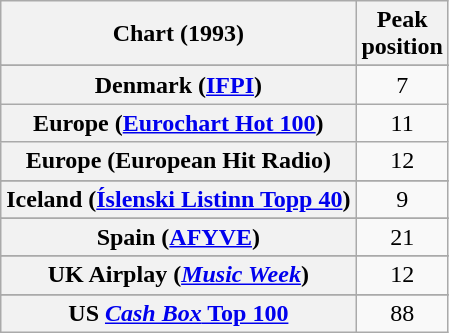<table class="wikitable sortable plainrowheaders" style="text-align:center">
<tr>
<th scope="col">Chart (1993)</th>
<th scope="col">Peak<br>position</th>
</tr>
<tr>
</tr>
<tr>
</tr>
<tr>
</tr>
<tr>
</tr>
<tr>
</tr>
<tr>
<th scope="row">Denmark (<a href='#'>IFPI</a>)</th>
<td>7</td>
</tr>
<tr>
<th scope="row">Europe (<a href='#'>Eurochart Hot 100</a>)</th>
<td>11</td>
</tr>
<tr>
<th scope="row">Europe (European Hit Radio)</th>
<td>12</td>
</tr>
<tr>
</tr>
<tr>
<th scope="row">Iceland (<a href='#'>Íslenski Listinn Topp 40</a>)</th>
<td>9</td>
</tr>
<tr>
</tr>
<tr>
</tr>
<tr>
</tr>
<tr>
</tr>
<tr>
<th scope="row">Spain (<a href='#'>AFYVE</a>)</th>
<td>21</td>
</tr>
<tr>
</tr>
<tr>
</tr>
<tr>
</tr>
<tr>
<th scope="row">UK Airplay (<em><a href='#'>Music Week</a></em>)</th>
<td>12</td>
</tr>
<tr>
</tr>
<tr>
<th scope="row">US <a href='#'><em>Cash Box</em> Top 100</a></th>
<td>88</td>
</tr>
</table>
